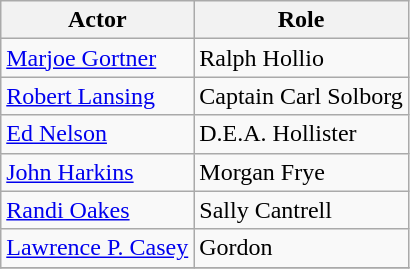<table class="wikitable">
<tr>
<th>Actor</th>
<th>Role</th>
</tr>
<tr>
<td><a href='#'>Marjoe Gortner</a></td>
<td>Ralph Hollio</td>
</tr>
<tr>
<td><a href='#'>Robert Lansing</a></td>
<td>Captain Carl Solborg</td>
</tr>
<tr>
<td><a href='#'>Ed Nelson</a></td>
<td>D.E.A. Hollister</td>
</tr>
<tr>
<td><a href='#'>John Harkins</a></td>
<td>Morgan Frye</td>
</tr>
<tr>
<td><a href='#'>Randi Oakes</a></td>
<td>Sally Cantrell</td>
</tr>
<tr>
<td><a href='#'>Lawrence P. Casey</a></td>
<td>Gordon</td>
</tr>
<tr>
</tr>
</table>
